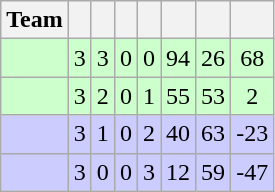<table class="wikitable" style="text-align: center;">
<tr>
<th>Team</th>
<th></th>
<th></th>
<th></th>
<th></th>
<th></th>
<th></th>
<th></th>
</tr>
<tr bgcolor="ccffcc">
<td align="left"></td>
<td>3</td>
<td>3</td>
<td>0</td>
<td>0</td>
<td>94</td>
<td>26</td>
<td>68</td>
</tr>
<tr bgcolor="ccffcc">
<td align="left"></td>
<td>3</td>
<td>2</td>
<td>0</td>
<td>1</td>
<td>55</td>
<td>53</td>
<td>2</td>
</tr>
<tr bgcolor="ccccff">
<td align="left"></td>
<td>3</td>
<td>1</td>
<td>0</td>
<td>2</td>
<td>40</td>
<td>63</td>
<td>-23</td>
</tr>
<tr bgcolor="ccccff">
<td align="left"></td>
<td>3</td>
<td>0</td>
<td>0</td>
<td>3</td>
<td>12</td>
<td>59</td>
<td>-47</td>
</tr>
</table>
